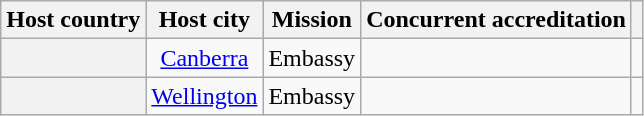<table class="wikitable plainrowheaders" style="text-align:center;">
<tr>
<th scope="col">Host country</th>
<th scope="col">Host city</th>
<th scope="col">Mission</th>
<th scope="col">Concurrent accreditation</th>
<th scope="col"></th>
</tr>
<tr>
<th scope="row"></th>
<td><a href='#'>Canberra</a></td>
<td>Embassy</td>
<td></td>
<td></td>
</tr>
<tr>
<th scope="row"></th>
<td><a href='#'>Wellington</a></td>
<td>Embassy</td>
<td></td>
<td></td>
</tr>
</table>
